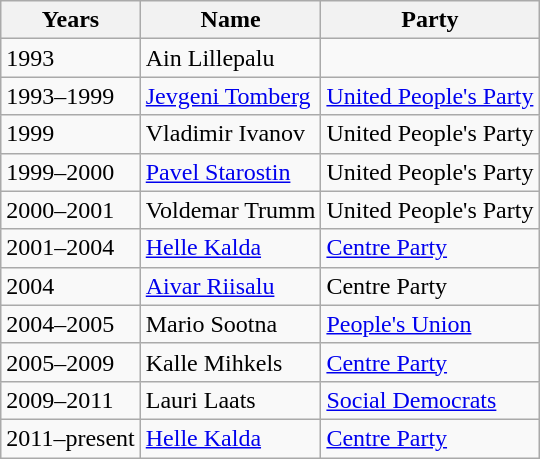<table class="wikitable">
<tr>
<th>Years</th>
<th>Name</th>
<th>Party</th>
</tr>
<tr>
<td>1993</td>
<td>Ain Lillepalu</td>
<td></td>
</tr>
<tr>
<td>1993–1999</td>
<td><a href='#'>Jevgeni Tomberg</a></td>
<td><a href='#'>United People's Party</a></td>
</tr>
<tr>
<td>1999</td>
<td>Vladimir Ivanov</td>
<td>United People's Party</td>
</tr>
<tr>
<td>1999–2000</td>
<td><a href='#'>Pavel Starostin</a></td>
<td>United People's Party</td>
</tr>
<tr>
<td>2000–2001</td>
<td>Voldemar Trumm</td>
<td>United People's Party</td>
</tr>
<tr>
<td>2001–2004</td>
<td><a href='#'>Helle Kalda</a></td>
<td><a href='#'>Centre Party</a></td>
</tr>
<tr>
<td>2004</td>
<td><a href='#'>Aivar Riisalu</a></td>
<td>Centre Party</td>
</tr>
<tr>
<td>2004–2005</td>
<td>Mario Sootna</td>
<td><a href='#'>People's Union</a></td>
</tr>
<tr>
<td>2005–2009</td>
<td>Kalle Mihkels</td>
<td><a href='#'>Centre Party</a></td>
</tr>
<tr>
<td>2009–2011</td>
<td>Lauri Laats</td>
<td><a href='#'>Social Democrats</a></td>
</tr>
<tr>
<td>2011–present</td>
<td><a href='#'>Helle Kalda</a></td>
<td><a href='#'>Centre Party</a></td>
</tr>
</table>
